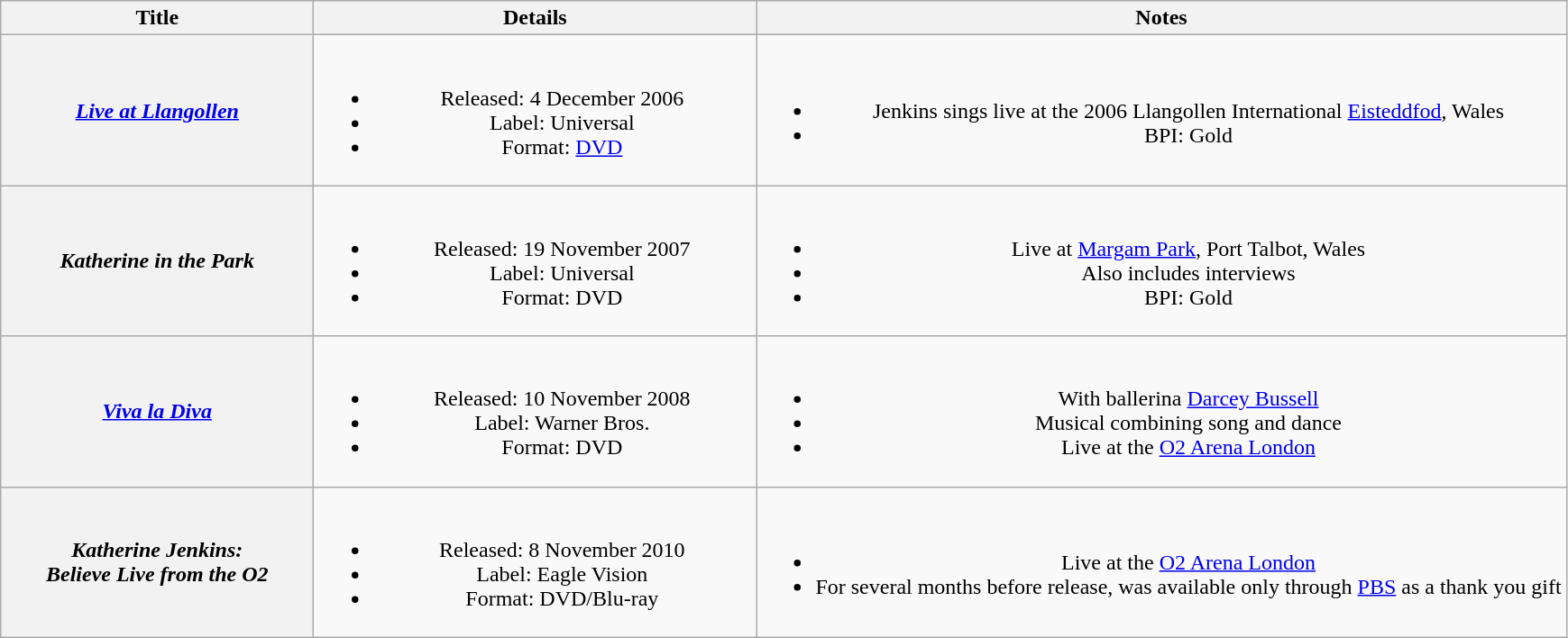<table class="wikitable plainrowheaders" style="text-align:center;">
<tr>
<th scope="col" style="width:14em;">Title</th>
<th scope="col" style="width:20em;">Details</th>
<th scope="col">Notes</th>
</tr>
<tr>
<th scope="row"><em><a href='#'>Live at Llangollen</a></em></th>
<td><br><ul><li>Released: 4 December 2006</li><li>Label: Universal</li><li>Format: <a href='#'>DVD</a></li></ul></td>
<td><br><ul><li>Jenkins sings live at the 2006 Llangollen International <a href='#'>Eisteddfod</a>, Wales</li><li>BPI: Gold</li></ul></td>
</tr>
<tr>
<th scope="row"><em>Katherine in the Park</em></th>
<td><br><ul><li>Released: 19 November 2007</li><li>Label: Universal</li><li>Format: DVD</li></ul></td>
<td><br><ul><li>Live at <a href='#'>Margam Park</a>, Port Talbot, Wales</li><li>Also includes interviews</li><li>BPI: Gold</li></ul></td>
</tr>
<tr>
<th scope="row"><em><a href='#'>Viva la Diva</a></em></th>
<td><br><ul><li>Released: 10 November 2008</li><li>Label: Warner Bros.</li><li>Format: DVD</li></ul></td>
<td><br><ul><li>With ballerina <a href='#'>Darcey Bussell</a></li><li>Musical combining song and dance</li><li>Live at the <a href='#'>O2 Arena London</a></li></ul></td>
</tr>
<tr>
<th scope="row"><em>Katherine Jenkins:<br>Believe Live from the O2</em></th>
<td><br><ul><li>Released: 8 November 2010</li><li>Label:  Eagle Vision</li><li>Format: DVD/Blu-ray</li></ul></td>
<td><br><ul><li>Live at the <a href='#'>O2 Arena London</a></li><li>For several months before release, was available only through <a href='#'>PBS</a> as a thank you gift</li></ul></td>
</tr>
</table>
